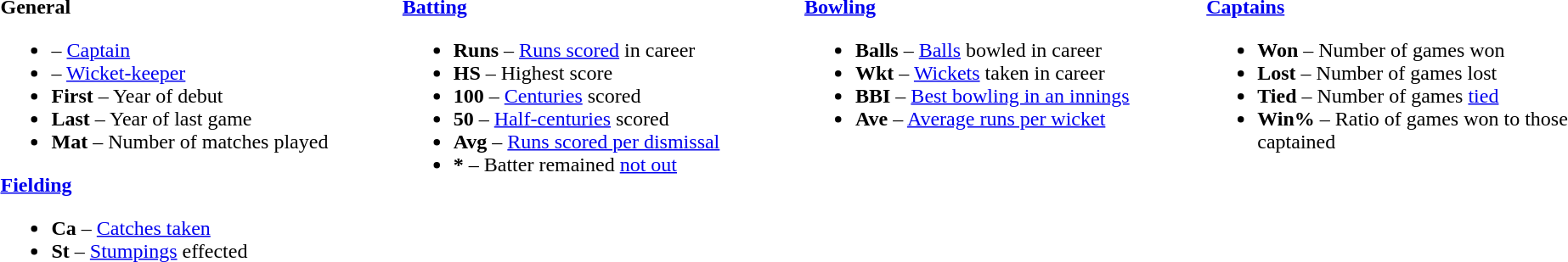<table>
<tr>
<td valign="top" style="width:25%"><br><strong>General</strong><ul><li> – <a href='#'>Captain</a></li><li> – <a href='#'>Wicket-keeper</a></li><li><strong>First</strong> – Year of debut</li><li><strong>Last</strong> – Year of last game</li><li><strong>Mat</strong> – Number of matches played</li></ul><strong><a href='#'>Fielding</a></strong><ul><li><strong>Ca</strong> – <a href='#'>Catches taken</a></li><li><strong>St</strong> – <a href='#'>Stumpings</a> effected</li></ul></td>
<td valign="top" style="width:25%"><br><strong><a href='#'>Batting</a></strong><ul><li><strong>Runs</strong> – <a href='#'>Runs scored</a> in career</li><li><strong>HS</strong> – Highest score</li><li><strong>100</strong> – <a href='#'>Centuries</a> scored</li><li><strong>50</strong> – <a href='#'>Half-centuries</a> scored</li><li><strong>Avg</strong> – <a href='#'>Runs scored per dismissal</a></li><li><strong>*</strong> – Batter remained <a href='#'>not out</a></li></ul></td>
<td valign="top" style="width:25%"><br><strong><a href='#'>Bowling</a></strong><ul><li><strong>Balls</strong> – <a href='#'>Balls</a> bowled in career</li><li><strong>Wkt</strong> – <a href='#'>Wickets</a> taken in career</li><li><strong>BBI</strong> – <a href='#'>Best bowling in an innings</a></li><li><strong>Ave</strong> – <a href='#'>Average runs per wicket</a></li></ul></td>
<td valign="top" style="width:25%"><br><strong><a href='#'>Captains</a></strong><ul><li><strong>Won</strong> – Number of games won</li><li><strong>Lost</strong> – Number of games lost</li><li><strong>Tied</strong> – Number of games <a href='#'>tied</a></li><li><strong>Win%</strong> – Ratio of games won to those captained</li></ul></td>
</tr>
</table>
